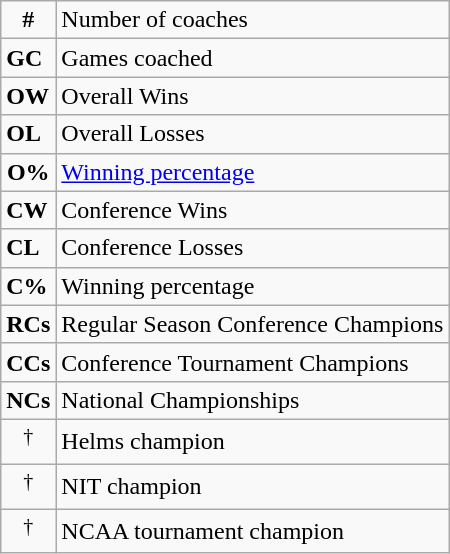<table class="wikitable">
<tr>
<td align="center"><strong>#</strong></td>
<td>Number of coaches</td>
</tr>
<tr>
<td><strong>GC</strong></td>
<td>Games coached</td>
</tr>
<tr>
<td><strong>OW</strong></td>
<td>Overall Wins</td>
</tr>
<tr>
<td><strong>OL</strong></td>
<td>Overall Losses</td>
</tr>
<tr>
<td align="center"><strong>O%</strong></td>
<td><a href='#'>Winning percentage</a></td>
</tr>
<tr>
<td><strong>CW</strong></td>
<td>Conference Wins</td>
</tr>
<tr>
<td><strong>CL</strong></td>
<td>Conference Losses</td>
</tr>
<tr>
<td><strong>C%</strong></td>
<td>Winning percentage</td>
</tr>
<tr>
<td><strong>RCs</strong></td>
<td>Regular Season Conference Champions</td>
</tr>
<tr>
<td><strong>CCs</strong></td>
<td>Conference Tournament Champions</td>
</tr>
<tr>
<td><strong>NCs</strong></td>
<td>National Championships</td>
</tr>
<tr>
<td align="center"><sup>†</sup></td>
<td>Helms champion</td>
</tr>
<tr>
<td align="center"><sup>†</sup></td>
<td>NIT champion</td>
</tr>
<tr>
<td align="center"><sup>†</sup></td>
<td>NCAA tournament champion</td>
</tr>
</table>
